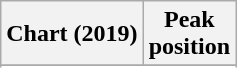<table class="wikitable sortable plainrowheaders" style="text-align:center">
<tr>
<th scope="col">Chart (2019)</th>
<th scope="col">Peak<br>position</th>
</tr>
<tr>
</tr>
<tr>
</tr>
<tr>
</tr>
<tr>
</tr>
</table>
